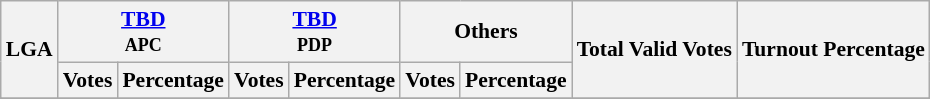<table class="wikitable sortable" style=" font-size: 90%">
<tr>
<th rowspan="2">LGA</th>
<th colspan="2"><a href='#'>TBD</a><br><small>APC</small></th>
<th colspan="2"><a href='#'>TBD</a><br><small>PDP</small></th>
<th colspan="2">Others</th>
<th rowspan="2">Total Valid Votes</th>
<th rowspan="2">Turnout Percentage</th>
</tr>
<tr>
<th>Votes</th>
<th>Percentage</th>
<th>Votes</th>
<th>Percentage</th>
<th>Votes</th>
<th>Percentage</th>
</tr>
<tr>
</tr>
<tr>
</tr>
<tr>
</tr>
<tr>
</tr>
<tr>
</tr>
<tr>
</tr>
<tr>
</tr>
<tr>
</tr>
<tr>
</tr>
<tr>
</tr>
<tr>
</tr>
<tr>
</tr>
<tr>
</tr>
<tr>
</tr>
<tr>
</tr>
<tr>
</tr>
<tr>
</tr>
<tr>
</tr>
<tr>
</tr>
<tr>
</tr>
<tr>
</tr>
<tr>
</tr>
<tr>
</tr>
</table>
